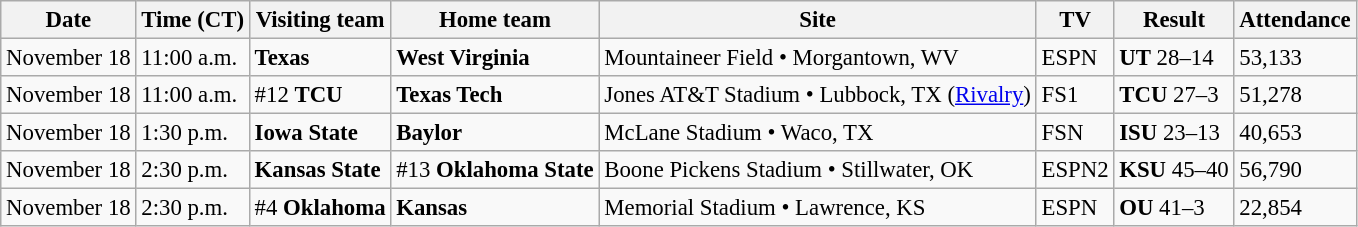<table class="wikitable" style="font-size:95%;">
<tr>
<th>Date</th>
<th>Time (CT)</th>
<th>Visiting team</th>
<th>Home team</th>
<th>Site</th>
<th>TV</th>
<th>Result</th>
<th>Attendance</th>
</tr>
<tr bgcolor=>
<td>November 18</td>
<td>11:00 a.m.</td>
<td><strong>Texas</strong></td>
<td><strong>West Virginia</strong></td>
<td>Mountaineer Field • Morgantown, WV</td>
<td>ESPN</td>
<td><strong>UT</strong> 28–14</td>
<td>53,133</td>
</tr>
<tr bgcolor=>
<td>November 18</td>
<td>11:00 a.m.</td>
<td>#12 <strong>TCU</strong></td>
<td><strong>Texas Tech</strong></td>
<td>Jones AT&T Stadium • Lubbock, TX (<a href='#'>Rivalry</a>)</td>
<td>FS1</td>
<td><strong>TCU</strong> 27–3</td>
<td>51,278</td>
</tr>
<tr bgcolor=>
<td>November 18</td>
<td>1:30 p.m.</td>
<td><strong>Iowa State</strong></td>
<td><strong>Baylor</strong></td>
<td>McLane Stadium • Waco, TX</td>
<td>FSN</td>
<td><strong>ISU</strong> 23–13</td>
<td>40,653</td>
</tr>
<tr bgcolor=>
<td>November 18</td>
<td>2:30 p.m.</td>
<td><strong>Kansas State</strong></td>
<td>#13 <strong>Oklahoma State</strong></td>
<td>Boone Pickens Stadium • Stillwater, OK</td>
<td>ESPN2</td>
<td><strong>KSU</strong> 45–40</td>
<td>56,790</td>
</tr>
<tr bgcolor=>
<td>November 18</td>
<td>2:30 p.m.</td>
<td>#4 <strong>Oklahoma</strong></td>
<td><strong>Kansas</strong></td>
<td>Memorial Stadium • Lawrence, KS</td>
<td>ESPN</td>
<td><strong>OU</strong> 41–3</td>
<td>22,854</td>
</tr>
</table>
